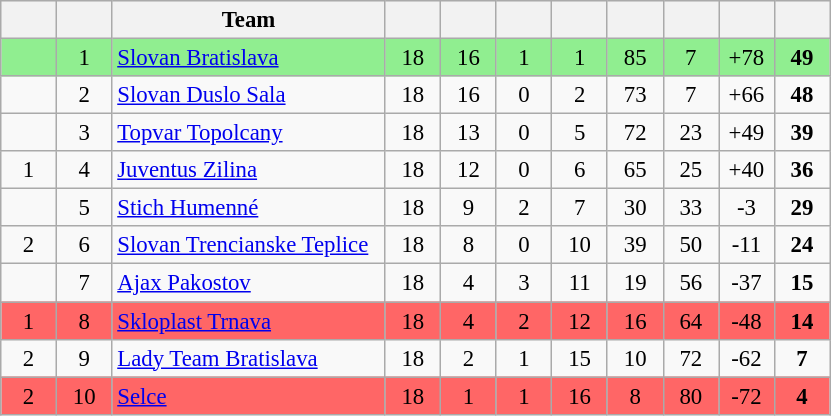<table class="wikitable" style="font-size:95%; text-align:center;">
<tr bgcolor="#efefef">
<th width="30"></th>
<th width="30"></th>
<th width="175">Team</th>
<th width="30"></th>
<th width="30"></th>
<th width="30"></th>
<th width="30"></th>
<th width="30"></th>
<th width="30"></th>
<th width="30"></th>
<th width="30"></th>
</tr>
<tr style="background:#90EE90">
<td></td>
<td>1</td>
<td style="text-align:left"><a href='#'>Slovan Bratislava</a></td>
<td>18</td>
<td>16</td>
<td>1</td>
<td>1</td>
<td>85</td>
<td>7</td>
<td>+78</td>
<td><strong>49</strong></td>
</tr>
<tr>
<td></td>
<td>2</td>
<td style="text-align:left"><a href='#'>Slovan Duslo Sala</a></td>
<td>18</td>
<td>16</td>
<td>0</td>
<td>2</td>
<td>73</td>
<td>7</td>
<td>+66</td>
<td><strong>48</strong></td>
</tr>
<tr>
<td></td>
<td>3</td>
<td style="text-align:left"><a href='#'>Topvar Topolcany</a></td>
<td>18</td>
<td>13</td>
<td>0</td>
<td>5</td>
<td>72</td>
<td>23</td>
<td>+49</td>
<td><strong>39</strong></td>
</tr>
<tr>
<td>1</td>
<td>4</td>
<td style="text-align:left"><a href='#'>Juventus Zilina</a></td>
<td>18</td>
<td>12</td>
<td>0</td>
<td>6</td>
<td>65</td>
<td>25</td>
<td>+40</td>
<td><strong>36</strong></td>
</tr>
<tr>
<td></td>
<td>5</td>
<td style="text-align:left"><a href='#'>Stich Humenné</a></td>
<td>18</td>
<td>9</td>
<td>2</td>
<td>7</td>
<td>30</td>
<td>33</td>
<td>-3</td>
<td><strong>29</strong></td>
</tr>
<tr>
<td>2</td>
<td>6</td>
<td style="text-align:left"><a href='#'>Slovan Trencianske Teplice</a></td>
<td>18</td>
<td>8</td>
<td>0</td>
<td>10</td>
<td>39</td>
<td>50</td>
<td>-11</td>
<td><strong>24</strong></td>
</tr>
<tr>
<td></td>
<td>7</td>
<td style="text-align:left"><a href='#'>Ajax Pakostov</a></td>
<td>18</td>
<td>4</td>
<td>3</td>
<td>11</td>
<td>19</td>
<td>56</td>
<td>-37</td>
<td><strong>15</strong></td>
</tr>
<tr style="background:#FF6666">
<td>1</td>
<td>8</td>
<td style="text-align:left"><a href='#'>Skloplast Trnava</a></td>
<td>18</td>
<td>4</td>
<td>2</td>
<td>12</td>
<td>16</td>
<td>64</td>
<td>-48</td>
<td><strong>14</strong></td>
</tr>
<tr>
<td>2</td>
<td>9</td>
<td style="text-align:left"><a href='#'>Lady Team Bratislava</a></td>
<td>18</td>
<td>2</td>
<td>1</td>
<td>15</td>
<td>10</td>
<td>72</td>
<td>-62</td>
<td><strong>7</strong></td>
</tr>
<tr style="background:#FF6666">
<td>2</td>
<td>10</td>
<td style="text-align:left"><a href='#'>Selce</a></td>
<td>18</td>
<td>1</td>
<td>1</td>
<td>16</td>
<td>8</td>
<td>80</td>
<td>-72</td>
<td><strong>4</strong></td>
</tr>
</table>
